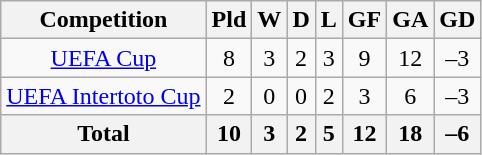<table class="wikitable" style="text-align: center;">
<tr>
<th>Competition</th>
<th>Pld</th>
<th>W</th>
<th>D</th>
<th>L</th>
<th>GF</th>
<th>GA</th>
<th>GD</th>
</tr>
<tr>
<td><a href='#'>UEFA Cup</a></td>
<td>8</td>
<td>3</td>
<td>2</td>
<td>3</td>
<td>9</td>
<td>12</td>
<td>–3</td>
</tr>
<tr>
<td><a href='#'>UEFA Intertoto Cup</a></td>
<td>2</td>
<td>0</td>
<td>0</td>
<td>2</td>
<td>3</td>
<td>6</td>
<td>–3</td>
</tr>
<tr>
<th>Total</th>
<th>10</th>
<th>3</th>
<th>2</th>
<th>5</th>
<th>12</th>
<th>18</th>
<th>–6</th>
</tr>
</table>
